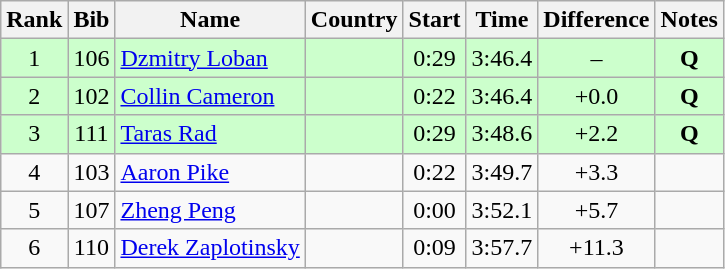<table class="wikitable sortable" style="text-align:center">
<tr>
<th>Rank</th>
<th>Bib</th>
<th>Name</th>
<th>Country</th>
<th>Start</th>
<th>Time</th>
<th>Difference</th>
<th>Notes</th>
</tr>
<tr bgcolor=ccffcc>
<td>1</td>
<td>106</td>
<td align=left><a href='#'>Dzmitry Loban</a></td>
<td align=left></td>
<td>0:29</td>
<td>3:46.4</td>
<td>–</td>
<td><strong>Q</strong></td>
</tr>
<tr bgcolor=ccffcc>
<td>2</td>
<td>102</td>
<td align=left><a href='#'>Collin Cameron</a></td>
<td align=left></td>
<td>0:22</td>
<td>3:46.4</td>
<td>+0.0</td>
<td><strong>Q</strong></td>
</tr>
<tr bgcolor=ccffcc>
<td>3</td>
<td>111</td>
<td align=left><a href='#'>Taras Rad</a></td>
<td align=left></td>
<td>0:29</td>
<td>3:48.6</td>
<td>+2.2</td>
<td><strong>Q</strong></td>
</tr>
<tr>
<td>4</td>
<td>103</td>
<td align=left><a href='#'>Aaron Pike</a></td>
<td align=left></td>
<td>0:22</td>
<td>3:49.7</td>
<td>+3.3</td>
<td></td>
</tr>
<tr>
<td>5</td>
<td>107</td>
<td align=left><a href='#'>Zheng Peng</a></td>
<td align=left></td>
<td>0:00</td>
<td>3:52.1</td>
<td>+5.7</td>
<td></td>
</tr>
<tr>
<td>6</td>
<td>110</td>
<td align=left><a href='#'>Derek Zaplotinsky</a></td>
<td align=left></td>
<td>0:09</td>
<td>3:57.7</td>
<td>+11.3</td>
<td></td>
</tr>
</table>
